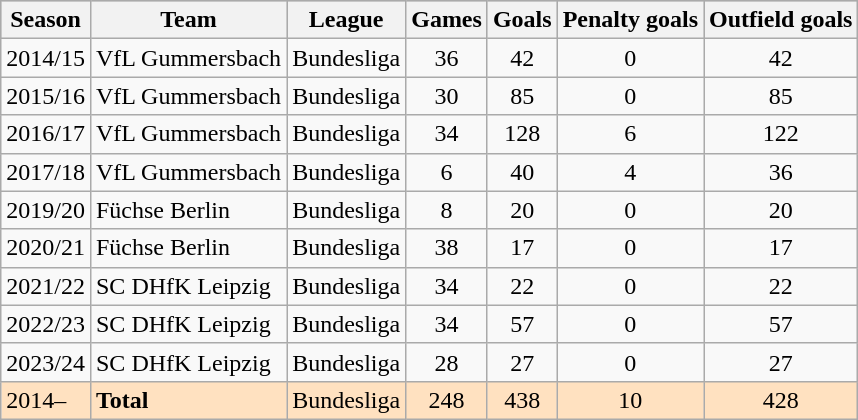<table class="wikitable">
<tr bgcolor="#C0C0C0">
<th>Season</th>
<th>Team</th>
<th>League</th>
<th>Games</th>
<th>Goals</th>
<th>Penalty goals</th>
<th>Outfield goals</th>
</tr>
<tr>
<td>2014/15</td>
<td>VfL Gummersbach</td>
<td align="center">Bundesliga</td>
<td align="center">36</td>
<td align="center">42</td>
<td align="center">0</td>
<td align="center">42</td>
</tr>
<tr>
<td>2015/16</td>
<td>VfL Gummersbach</td>
<td align="center">Bundesliga</td>
<td align="center">30</td>
<td align="center">85</td>
<td align="center">0</td>
<td align="center">85</td>
</tr>
<tr>
<td>2016/17</td>
<td>VfL Gummersbach</td>
<td align="center">Bundesliga</td>
<td align="center">34</td>
<td align="center">128</td>
<td align="center">6</td>
<td align="center">122</td>
</tr>
<tr>
<td>2017/18</td>
<td>VfL Gummersbach</td>
<td align="center">Bundesliga</td>
<td align="center">6</td>
<td align="center">40</td>
<td align="center">4</td>
<td align="center">36</td>
</tr>
<tr>
<td>2019/20</td>
<td>Füchse Berlin</td>
<td align="center">Bundesliga</td>
<td align="center">8</td>
<td align="center">20</td>
<td align="center">0</td>
<td align="center">20</td>
</tr>
<tr>
<td>2020/21</td>
<td>Füchse Berlin</td>
<td align="center">Bundesliga</td>
<td align="center">38</td>
<td align="center">17</td>
<td align="center">0</td>
<td align="center">17</td>
</tr>
<tr>
<td>2021/22</td>
<td>SC DHfK Leipzig</td>
<td align="center">Bundesliga</td>
<td align="center">34</td>
<td align="center">22</td>
<td align="center">0</td>
<td align="center">22</td>
</tr>
<tr>
<td>2022/23</td>
<td>SC DHfK Leipzig</td>
<td align="center">Bundesliga</td>
<td align="center">34</td>
<td align="center">57</td>
<td align="center">0</td>
<td align="center">57</td>
</tr>
<tr>
<td>2023/24</td>
<td>SC DHfK Leipzig</td>
<td align="center">Bundesliga</td>
<td align="center">28</td>
<td align="center">27</td>
<td align="center">0</td>
<td align="center">27</td>
</tr>
<tr bgcolor="#FFE1C0">
<td>2014–</td>
<td><strong>Total</strong></td>
<td align="center">Bundesliga</td>
<td align="center">248</td>
<td align="center">438</td>
<td align="center">10</td>
<td align="center">428</td>
</tr>
</table>
